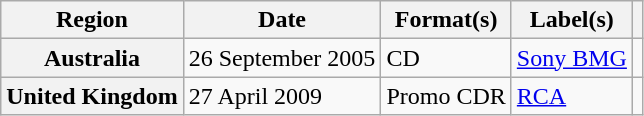<table class="wikitable plainrowheaders">
<tr>
<th scope="col">Region</th>
<th scope="col">Date</th>
<th scope="col">Format(s)</th>
<th scope="col">Label(s)</th>
<th scope="col"></th>
</tr>
<tr>
<th scope="row">Australia</th>
<td>26 September 2005</td>
<td>CD</td>
<td><a href='#'>Sony BMG</a></td>
<td></td>
</tr>
<tr>
<th scope="row">United Kingdom</th>
<td>27 April 2009</td>
<td>Promo CDR</td>
<td><a href='#'>RCA</a></td>
<td></td>
</tr>
</table>
